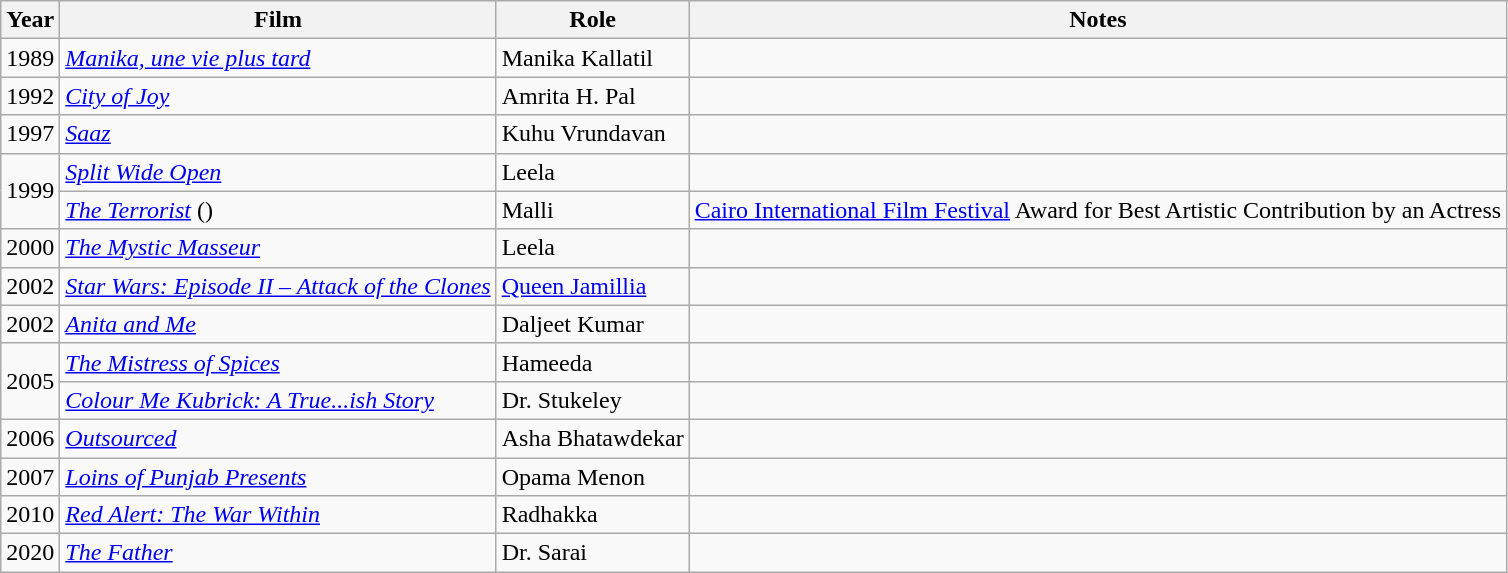<table class="wikitable">
<tr>
<th>Year</th>
<th>Film</th>
<th>Role</th>
<th>Notes</th>
</tr>
<tr>
<td>1989</td>
<td><em><a href='#'>Manika, une vie plus tard</a></em></td>
<td>Manika Kallatil</td>
<td></td>
</tr>
<tr>
<td>1992</td>
<td><em><a href='#'>City of Joy</a></em></td>
<td>Amrita H. Pal</td>
<td></td>
</tr>
<tr>
<td>1997</td>
<td><em><a href='#'>Saaz</a></em></td>
<td>Kuhu Vrundavan</td>
<td></td>
</tr>
<tr>
<td rowspan=2>1999</td>
<td><em><a href='#'>Split Wide Open</a></em></td>
<td>Leela</td>
<td></td>
</tr>
<tr>
<td><em><a href='#'>The Terrorist</a></em> ()</td>
<td>Malli</td>
<td><a href='#'>Cairo International Film Festival</a> Award for Best Artistic Contribution by an Actress</td>
</tr>
<tr>
<td>2000</td>
<td><em><a href='#'>The Mystic Masseur</a></em></td>
<td>Leela</td>
<td></td>
</tr>
<tr>
<td>2002</td>
<td><em><a href='#'>Star Wars: Episode II&nbsp;– Attack of the Clones</a></em></td>
<td><a href='#'>Queen Jamillia</a></td>
<td></td>
</tr>
<tr>
<td>2002</td>
<td><em><a href='#'>Anita and Me</a></em></td>
<td>Daljeet Kumar</td>
<td></td>
</tr>
<tr>
<td rowspan=2>2005</td>
<td><em><a href='#'>The Mistress of Spices</a></em></td>
<td>Hameeda</td>
<td></td>
</tr>
<tr>
<td><em><a href='#'>Colour Me Kubrick: A True...ish Story</a></em></td>
<td>Dr. Stukeley</td>
<td></td>
</tr>
<tr>
<td>2006</td>
<td><em><a href='#'>Outsourced</a></em></td>
<td>Asha Bhatawdekar</td>
<td></td>
</tr>
<tr>
<td>2007</td>
<td><em><a href='#'>Loins of Punjab Presents</a></em></td>
<td>Opama Menon</td>
<td></td>
</tr>
<tr>
<td>2010</td>
<td><em><a href='#'>Red Alert: The War Within</a></em></td>
<td>Radhakka</td>
<td></td>
</tr>
<tr>
<td>2020</td>
<td><em><a href='#'>The Father</a></em></td>
<td>Dr. Sarai</td>
<td></td>
</tr>
</table>
